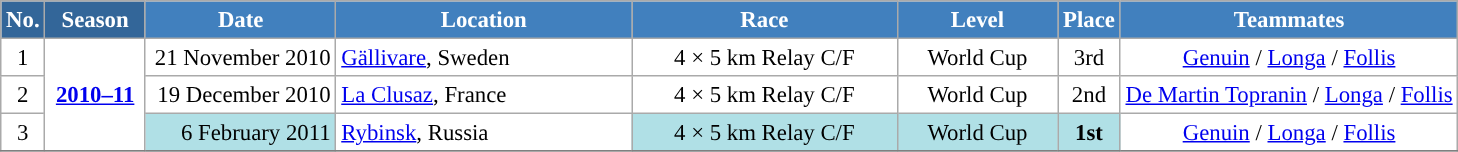<table class="wikitable sortable" style="font-size:95%; text-align:center; border:grey solid 1px; border-collapse:collapse; background:#ffffff;">
<tr style="background:#efefef;">
<th style="background-color:#369; color:white;">No.</th>
<th style="background-color:#369; color:white;">Season</th>
<th style="background-color:#4180be; color:white; width:120px;">Date</th>
<th style="background-color:#4180be; color:white; width:190px;">Location</th>
<th style="background-color:#4180be; color:white; width:170px;">Race</th>
<th style="background-color:#4180be; color:white; width:100px;">Level</th>
<th style="background-color:#4180be; color:white;">Place</th>
<th style="background-color:#4180be; color:white;">Teammates</th>
</tr>
<tr>
<td align=center>1</td>
<td rowspan=3 align=center><strong> <a href='#'>2010–11</a> </strong></td>
<td align=right>21 November 2010</td>
<td align=left> <a href='#'>Gällivare</a>, Sweden</td>
<td>4 × 5 km Relay C/F</td>
<td>World Cup</td>
<td>3rd</td>
<td><a href='#'>Genuin</a> / <a href='#'>Longa</a> / <a href='#'>Follis</a></td>
</tr>
<tr>
<td align=center>2</td>
<td align=right>19 December 2010</td>
<td align=left> <a href='#'>La Clusaz</a>, France</td>
<td>4 × 5 km Relay C/F</td>
<td>World Cup</td>
<td>2nd</td>
<td><a href='#'>De Martin Topranin</a> / <a href='#'>Longa</a> / <a href='#'>Follis</a></td>
</tr>
<tr>
<td align=center>3</td>
<td bgcolor="#BOEOE6" align=right>6 February 2011</td>
<td align=left> <a href='#'>Rybinsk</a>, Russia</td>
<td bgcolor="#BOEOE6">4 × 5 km Relay C/F</td>
<td bgcolor="#BOEOE6">World Cup</td>
<td bgcolor="#BOEOE6"><strong>1st</strong></td>
<td><a href='#'>Genuin</a> / <a href='#'>Longa</a> / <a href='#'>Follis</a></td>
</tr>
<tr>
</tr>
</table>
